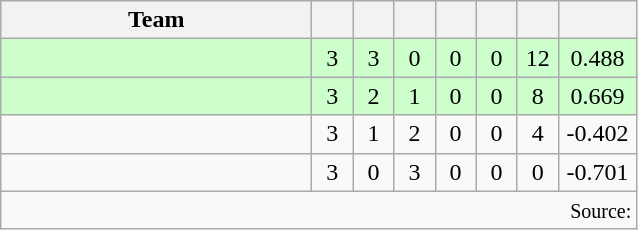<table class="wikitable" style="text-align:center">
<tr>
<th width=200>Team</th>
<th width=20></th>
<th width=20></th>
<th width=20></th>
<th width=20></th>
<th width=20></th>
<th width=20></th>
<th width=45></th>
</tr>
<tr style="background:#cfc">
<td align="left"></td>
<td>3</td>
<td>3</td>
<td>0</td>
<td>0</td>
<td>0</td>
<td>12</td>
<td>0.488</td>
</tr>
<tr style="background:#cfc">
<td align="left"></td>
<td>3</td>
<td>2</td>
<td>1</td>
<td>0</td>
<td>0</td>
<td>8</td>
<td>0.669</td>
</tr>
<tr>
<td align="left"></td>
<td>3</td>
<td>1</td>
<td>2</td>
<td>0</td>
<td>0</td>
<td>4</td>
<td>-0.402</td>
</tr>
<tr>
<td align="left"></td>
<td>3</td>
<td>0</td>
<td>3</td>
<td>0</td>
<td>0</td>
<td>0</td>
<td>-0.701</td>
</tr>
<tr>
<td colspan="8" align="right"><small>Source: </small></td>
</tr>
</table>
